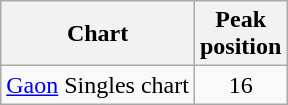<table class="wikitable sortable">
<tr>
<th>Chart</th>
<th>Peak<br>position</th>
</tr>
<tr>
<td><a href='#'>Gaon</a> Singles chart</td>
<td align="center">16</td>
</tr>
</table>
